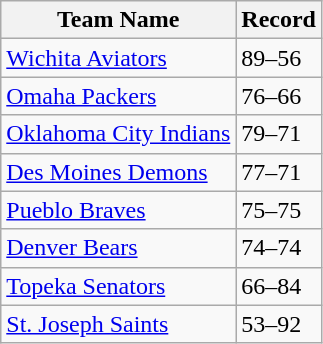<table class="wikitable">
<tr>
<th>Team Name</th>
<th>Record</th>
</tr>
<tr>
<td><a href='#'>Wichita Aviators</a></td>
<td>89–56</td>
</tr>
<tr>
<td><a href='#'>Omaha Packers</a></td>
<td>76–66</td>
</tr>
<tr>
<td><a href='#'>Oklahoma City Indians</a></td>
<td>79–71</td>
</tr>
<tr>
<td><a href='#'>Des Moines Demons</a></td>
<td>77–71</td>
</tr>
<tr>
<td><a href='#'>Pueblo Braves</a></td>
<td>75–75</td>
</tr>
<tr>
<td><a href='#'>Denver Bears</a></td>
<td>74–74</td>
</tr>
<tr>
<td><a href='#'>Topeka Senators</a></td>
<td>66–84</td>
</tr>
<tr>
<td><a href='#'>St. Joseph Saints</a></td>
<td>53–92</td>
</tr>
</table>
